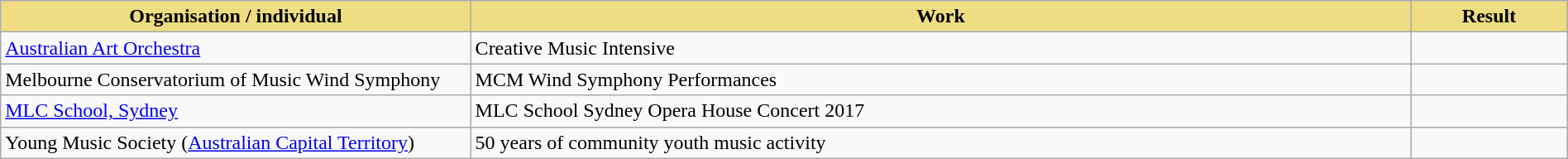<table class="wikitable" width=100%>
<tr>
<th style="width:30%;background:#EEDD82;">Organisation / individual</th>
<th style="width:60%;background:#EEDD82;">Work</th>
<th style="width:10%;background:#EEDD82;">Result<br></th>
</tr>
<tr>
<td><a href='#'>Australian Art Orchestra</a></td>
<td>Creative Music Intensive</td>
<td></td>
</tr>
<tr>
<td>Melbourne Conservatorium of Music Wind Symphony</td>
<td>MCM Wind Symphony Performances</td>
<td></td>
</tr>
<tr>
<td><a href='#'>MLC School, Sydney</a></td>
<td>MLC School Sydney Opera House Concert 2017</td>
<td></td>
</tr>
<tr>
<td>Young Music Society (<a href='#'>Australian Capital Territory</a>)</td>
<td>50 years of community youth music activity</td>
<td></td>
</tr>
</table>
